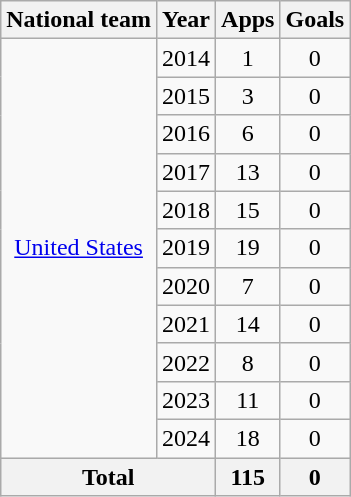<table class="wikitable" style="text-align:center">
<tr>
<th>National team</th>
<th>Year</th>
<th>Apps</th>
<th>Goals</th>
</tr>
<tr>
<td rowspan=11><a href='#'>United States</a></td>
<td>2014</td>
<td>1</td>
<td>0</td>
</tr>
<tr>
<td>2015</td>
<td>3</td>
<td>0</td>
</tr>
<tr>
<td>2016</td>
<td>6</td>
<td>0</td>
</tr>
<tr>
<td>2017</td>
<td>13</td>
<td>0</td>
</tr>
<tr>
<td>2018</td>
<td>15</td>
<td>0</td>
</tr>
<tr>
<td>2019</td>
<td>19</td>
<td>0</td>
</tr>
<tr>
<td>2020</td>
<td>7</td>
<td>0</td>
</tr>
<tr>
<td>2021</td>
<td>14</td>
<td>0</td>
</tr>
<tr>
<td>2022</td>
<td>8</td>
<td>0</td>
</tr>
<tr>
<td>2023</td>
<td>11</td>
<td>0</td>
</tr>
<tr>
<td>2024</td>
<td>18</td>
<td>0</td>
</tr>
<tr>
<th colspan=2>Total</th>
<th>115</th>
<th>0</th>
</tr>
</table>
